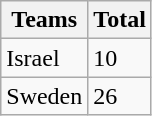<table class="wikitable">
<tr>
<th>Teams</th>
<th>Total</th>
</tr>
<tr>
<td>Israel</td>
<td>10</td>
</tr>
<tr>
<td>Sweden</td>
<td>26</td>
</tr>
</table>
